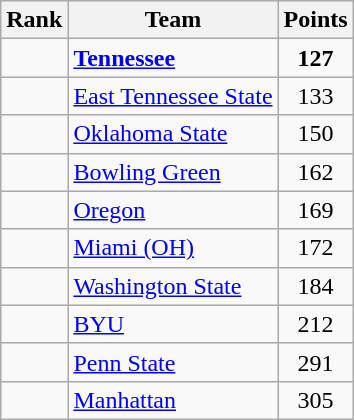<table class="wikitable sortable" style="text-align:center">
<tr>
<th>Rank</th>
<th>Team</th>
<th>Points</th>
</tr>
<tr>
<td></td>
<td align=left><strong><a href='#'>Tennessee</a></strong></td>
<td><strong>127</strong></td>
</tr>
<tr>
<td></td>
<td align=left><a href='#'>East Tennessee State</a></td>
<td>133</td>
</tr>
<tr>
<td></td>
<td align=left><a href='#'>Oklahoma State</a></td>
<td>150</td>
</tr>
<tr>
<td></td>
<td align=left><a href='#'>Bowling Green</a></td>
<td>162</td>
</tr>
<tr>
<td></td>
<td align=left><a href='#'>Oregon</a></td>
<td>169</td>
</tr>
<tr>
<td></td>
<td align=left><a href='#'>Miami (OH)</a></td>
<td>172</td>
</tr>
<tr>
<td></td>
<td align=left><a href='#'>Washington State</a></td>
<td>184</td>
</tr>
<tr>
<td></td>
<td align=left><a href='#'>BYU</a></td>
<td>212</td>
</tr>
<tr>
<td></td>
<td align=left><a href='#'>Penn State</a></td>
<td>291</td>
</tr>
<tr>
<td></td>
<td align=left><a href='#'>Manhattan</a></td>
<td>305</td>
</tr>
</table>
